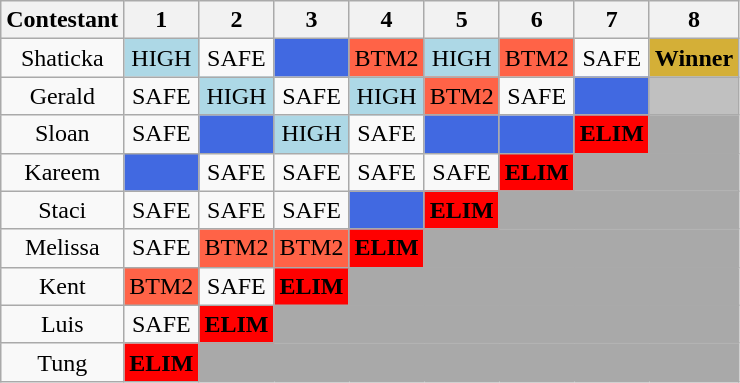<table class="wikitable" border="2" style="text-align:center;font-size:100%">
<tr>
<th>Contestant</th>
<th><strong>1</strong></th>
<th>2</th>
<th>3</th>
<th>4</th>
<th>5</th>
<th>6</th>
<th>7</th>
<th>8</th>
</tr>
<tr>
<td>Shaticka</td>
<td style="background:lightblue;">HIGH</td>
<td>SAFE</td>
<td style="background:royalblue;"><strong></strong></td>
<td style="background:tomato;">BTM2</td>
<td style="background:lightblue;">HIGH</td>
<td style="background:tomato;">BTM2</td>
<td>SAFE</td>
<td style="background:#D4AF37;"><strong>Winner</strong></td>
</tr>
<tr>
<td>Gerald</td>
<td>SAFE</td>
<td style="background:lightblue;">HIGH</td>
<td>SAFE</td>
<td style="background:lightblue;">HIGH</td>
<td style="background:tomato;">BTM2</td>
<td>SAFE</td>
<td style="background:royalblue;"><strong></strong></td>
<td style="background:silver;"><strong></strong></td>
</tr>
<tr>
<td>Sloan</td>
<td>SAFE</td>
<td style="background:royalblue;"><strong></strong></td>
<td style="background:lightblue;">HIGH</td>
<td>SAFE</td>
<td style="background:royalblue;"><strong></strong></td>
<td style="background:royalblue;"><strong></strong></td>
<td style="background:red;"><strong>ELIM</strong></td>
<td colspan="1" bgcolor="darkgray"></td>
</tr>
<tr>
<td>Kareem</td>
<td style="background:royalblue;"><strong></strong></td>
<td>SAFE</td>
<td>SAFE</td>
<td>SAFE</td>
<td>SAFE</td>
<td style="background:red;"><strong>ELIM</strong></td>
<td colspan="2" bgcolor="darkgray"></td>
</tr>
<tr>
<td>Staci</td>
<td>SAFE</td>
<td>SAFE</td>
<td>SAFE</td>
<td style="background:royalblue;"><strong></strong></td>
<td style="background:red;"><strong>ELIM</strong></td>
<td colspan="3" bgcolor="darkgray"></td>
</tr>
<tr>
<td>Melissa</td>
<td>SAFE</td>
<td style="background:tomato;">BTM2</td>
<td style="background:tomato;">BTM2</td>
<td style="background:red;"><strong>ELIM</strong></td>
<td colspan="4" bgcolor="darkgray"></td>
</tr>
<tr>
<td>Kent</td>
<td style="background:tomato;">BTM2</td>
<td>SAFE</td>
<td style="background:red;"><strong>ELIM</strong></td>
<td colspan="5" bgcolor="darkgray"></td>
</tr>
<tr>
<td>Luis</td>
<td>SAFE</td>
<td style="background:red;"><strong>ELIM</strong></td>
<td colspan="6" bgcolor="darkgray"></td>
</tr>
<tr>
<td>Tung</td>
<td style="background:red;"><strong>ELIM</strong></td>
<td colspan="7" bgcolor="darkgray"></td>
</tr>
</table>
